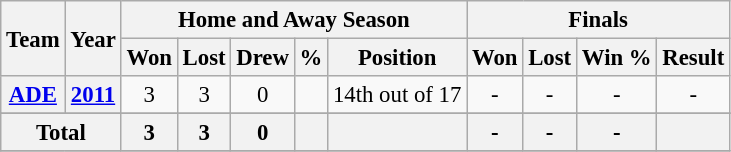<table class="wikitable" style="font-size: 95%; text-align:center;">
<tr>
<th rowspan="2">Team</th>
<th rowspan="2">Year</th>
<th colspan="5">Home and Away Season</th>
<th colspan="4">Finals</th>
</tr>
<tr>
<th>Won</th>
<th>Lost</th>
<th>Drew</th>
<th>%</th>
<th>Position</th>
<th>Won</th>
<th>Lost</th>
<th>Win %</th>
<th>Result</th>
</tr>
<tr>
<th><a href='#'>ADE</a></th>
<th><a href='#'>2011</a></th>
<td>3</td>
<td>3</td>
<td>0</td>
<td></td>
<td>14th out of 17</td>
<td>-</td>
<td>-</td>
<td>-</td>
<td>-</td>
</tr>
<tr ! ||3||0||>
</tr>
<tr !>
<th colspan="2">Total</th>
<th>3</th>
<th>3</th>
<th>0</th>
<th></th>
<th></th>
<th>-</th>
<th>-</th>
<th>-</th>
<th></th>
</tr>
<tr>
</tr>
</table>
